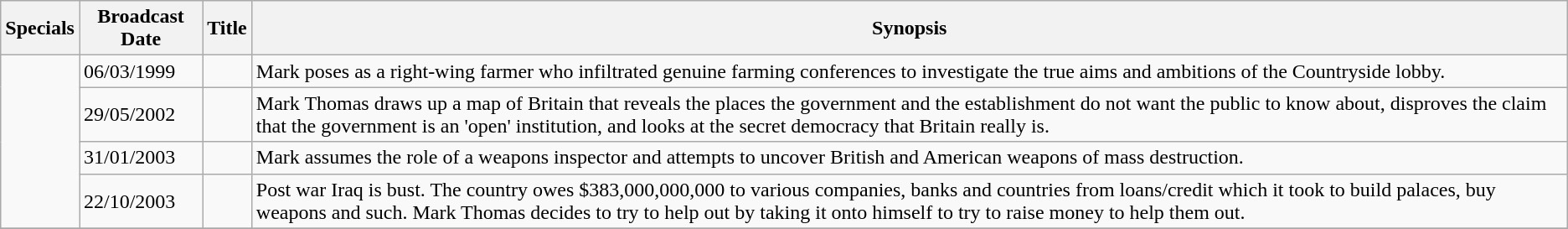<table class="wikitable">
<tr>
<th>Specials</th>
<th>Broadcast Date</th>
<th>Title</th>
<th>Synopsis</th>
</tr>
<tr>
<td rowspan="4"></td>
<td>06/03/1999</td>
<td></td>
<td>Mark poses as a right-wing farmer who infiltrated genuine farming conferences to investigate the true aims and ambitions of the Countryside lobby.</td>
</tr>
<tr>
<td>29/05/2002</td>
<td></td>
<td>Mark Thomas draws up a map of Britain that reveals the places the government and the establishment do not want the public to know about, disproves the claim that the government is an 'open' institution, and looks at the secret democracy that Britain really is.</td>
</tr>
<tr>
<td>31/01/2003</td>
<td></td>
<td>Mark assumes the role of a weapons inspector and attempts to uncover British and American weapons of mass destruction.</td>
</tr>
<tr>
<td>22/10/2003</td>
<td></td>
<td>Post war Iraq is bust. The country owes $383,000,000,000 to various companies, banks and countries from loans/credit which it took to build palaces, buy weapons and such. Mark Thomas decides to try to help out by taking it onto himself to try to raise money to help them out.</td>
</tr>
<tr>
</tr>
</table>
